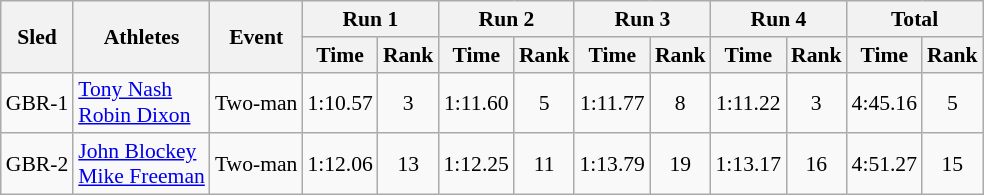<table class="wikitable" border="1" style="font-size:90%">
<tr>
<th rowspan="2">Sled</th>
<th rowspan="2">Athletes</th>
<th rowspan="2">Event</th>
<th colspan="2">Run 1</th>
<th colspan="2">Run 2</th>
<th colspan="2">Run 3</th>
<th colspan="2">Run 4</th>
<th colspan="2">Total</th>
</tr>
<tr>
<th>Time</th>
<th>Rank</th>
<th>Time</th>
<th>Rank</th>
<th>Time</th>
<th>Rank</th>
<th>Time</th>
<th>Rank</th>
<th>Time</th>
<th>Rank</th>
</tr>
<tr>
<td align="center">GBR-1</td>
<td><a href='#'>Tony Nash</a><br><a href='#'>Robin Dixon</a></td>
<td>Two-man</td>
<td align="center">1:10.57</td>
<td align="center">3</td>
<td align="center">1:11.60</td>
<td align="center">5</td>
<td align="center">1:11.77</td>
<td align="center">8</td>
<td align="center">1:11.22</td>
<td align="center">3</td>
<td align="center">4:45.16</td>
<td align="center">5</td>
</tr>
<tr>
<td align="center">GBR-2</td>
<td><a href='#'>John Blockey</a><br><a href='#'>Mike Freeman</a></td>
<td>Two-man</td>
<td align="center">1:12.06</td>
<td align="center">13</td>
<td align="center">1:12.25</td>
<td align="center">11</td>
<td align="center">1:13.79</td>
<td align="center">19</td>
<td align="center">1:13.17</td>
<td align="center">16</td>
<td align="center">4:51.27</td>
<td align="center">15</td>
</tr>
</table>
